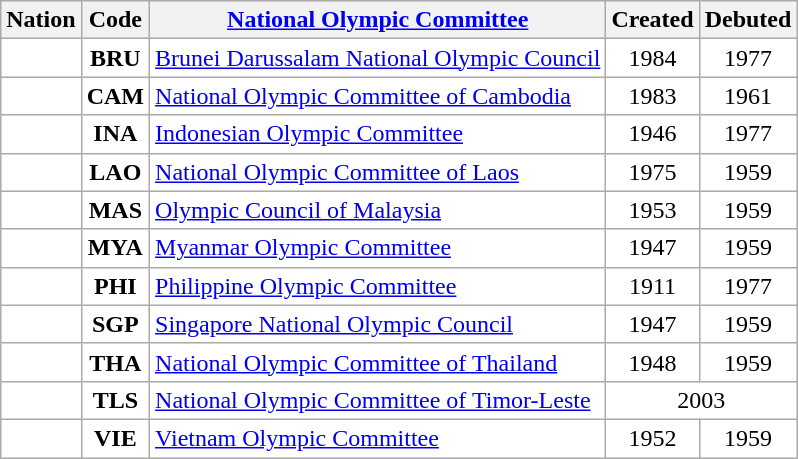<table class="wikitable">
<tr>
<th>Nation</th>
<th>Code</th>
<th><a href='#'>National Olympic Committee</a></th>
<th>Created</th>
<th>Debuted</th>
</tr>
<tr bgcolor="#FFFFFF">
<td></td>
<td style="text-align: center;"><strong>BRU</strong></td>
<td><a href='#'>Brunei Darussalam National Olympic Council</a></td>
<td style="text-align: center;">1984</td>
<td style="text-align: center;">1977</td>
</tr>
<tr bgcolor="#FFFFFF">
<td></td>
<td style="text-align: center;"><strong>CAM</strong></td>
<td><a href='#'>National Olympic Committee of Cambodia</a></td>
<td style="text-align: center;">1983</td>
<td style="text-align: center;">1961</td>
</tr>
<tr bgcolor="#FFFFFF">
<td></td>
<td style="text-align: center;"><strong>INA</strong></td>
<td><a href='#'>Indonesian Olympic Committee</a></td>
<td style="text-align: center;">1946</td>
<td style="text-align: center;">1977</td>
</tr>
<tr bgcolor="#FFFFFF">
<td></td>
<td style="text-align: center;"><strong>LAO</strong></td>
<td><a href='#'>National Olympic Committee of Laos</a></td>
<td style="text-align: center;">1975</td>
<td style="text-align: center;">1959</td>
</tr>
<tr bgcolor="#FFFFFF">
<td></td>
<td style="text-align: center;"><strong>MAS</strong></td>
<td><a href='#'>Olympic Council of Malaysia</a></td>
<td style="text-align: center;">1953</td>
<td style="text-align: center;">1959</td>
</tr>
<tr bgcolor="#FFFFFF">
<td></td>
<td style="text-align: center;"><strong>MYA</strong></td>
<td><a href='#'>Myanmar Olympic Committee</a></td>
<td style="text-align: center;">1947</td>
<td style="text-align: center;">1959</td>
</tr>
<tr bgcolor="#FFFFFF">
<td></td>
<td style="text-align: center;"><strong>PHI</strong></td>
<td><a href='#'>Philippine Olympic Committee</a></td>
<td style="text-align: center;">1911</td>
<td style="text-align: center;">1977</td>
</tr>
<tr bgcolor="#FFFFFF">
<td></td>
<td style="text-align: center;"><strong>SGP</strong></td>
<td><a href='#'>Singapore National Olympic Council</a></td>
<td style="text-align: center;">1947</td>
<td style="text-align: center;">1959</td>
</tr>
<tr bgcolor="#FFFFFF">
<td></td>
<td style="text-align: center;"><strong>THA</strong></td>
<td><a href='#'>National Olympic Committee of Thailand</a></td>
<td style="text-align: center;">1948</td>
<td style="text-align: center;">1959</td>
</tr>
<tr bgcolor="#FFFFFF">
<td></td>
<td style="text-align: center;"><strong>TLS</strong></td>
<td><a href='#'>National Olympic Committee of Timor-Leste</a></td>
<td style="text-align: center;" colspan=2>2003</td>
</tr>
<tr bgcolor="#FFFFFF">
<td></td>
<td style="text-align: center;"><strong>VIE</strong></td>
<td><a href='#'>Vietnam Olympic Committee</a></td>
<td style="text-align: center;">1952</td>
<td style="text-align: center;">1959</td>
</tr>
</table>
